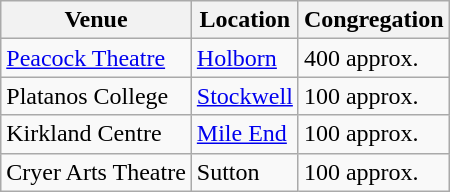<table class="wikitable">
<tr>
<th>Venue</th>
<th>Location</th>
<th>Congregation</th>
</tr>
<tr>
<td><a href='#'>Peacock Theatre</a></td>
<td><a href='#'>Holborn</a></td>
<td>400 approx.</td>
</tr>
<tr>
<td>Platanos College</td>
<td><a href='#'>Stockwell</a></td>
<td>100 approx.</td>
</tr>
<tr>
<td>Kirkland Centre</td>
<td><a href='#'>Mile End</a></td>
<td>100 approx.</td>
</tr>
<tr>
<td>Cryer Arts Theatre</td>
<td>Sutton</td>
<td>100 approx.</td>
</tr>
</table>
